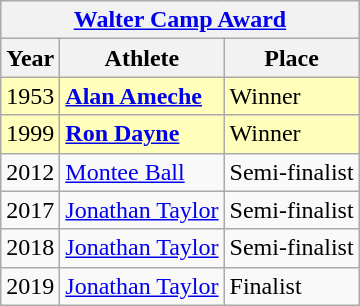<table class="wikitable">
<tr>
<th colspan=3><strong><a href='#'>Walter Camp Award</a></strong></th>
</tr>
<tr>
<th>Year</th>
<th>Athlete</th>
<th>Place</th>
</tr>
<tr style="background:#ffb;">
<td>1953</td>
<td><strong><a href='#'>Alan Ameche</a></strong></td>
<td>Winner</td>
</tr>
<tr style="background:#ffb;">
<td>1999</td>
<td><strong><a href='#'>Ron Dayne</a></strong></td>
<td>Winner</td>
</tr>
<tr>
<td>2012</td>
<td><a href='#'>Montee Ball</a></td>
<td>Semi-finalist</td>
</tr>
<tr>
<td>2017</td>
<td><a href='#'>Jonathan Taylor</a></td>
<td>Semi-finalist</td>
</tr>
<tr>
<td>2018</td>
<td><a href='#'>Jonathan Taylor</a></td>
<td>Semi-finalist</td>
</tr>
<tr>
<td>2019</td>
<td><a href='#'>Jonathan Taylor</a></td>
<td>Finalist</td>
</tr>
</table>
